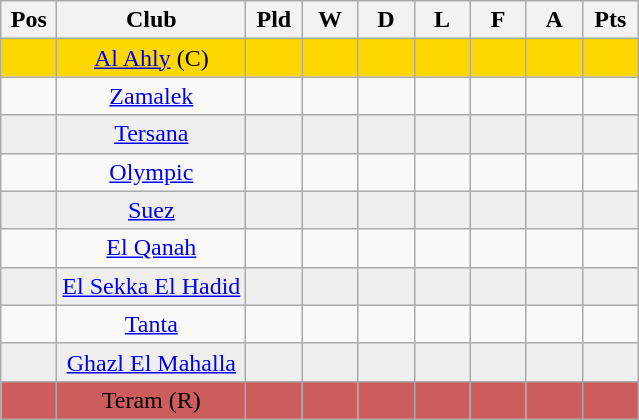<table class="wikitable sortable" bgcolor="#f7f8ff">
<tr>
<th width=30>Pos</th>
<th>Club</th>
<th width=30>Pld</th>
<th width=30>W</th>
<th width=30>D</th>
<th width=30>L</th>
<th width=30>F</th>
<th width=30>A</th>
<th width=30>Pts</th>
</tr>
<tr bgcolor="gold" align="center">
<td></td>
<td><a href='#'>Al Ahly</a> (C)</td>
<td></td>
<td></td>
<td></td>
<td></td>
<td></td>
<td></td>
<td></td>
</tr>
<tr align="center">
<td></td>
<td><a href='#'>Zamalek</a></td>
<td></td>
<td></td>
<td></td>
<td></td>
<td></td>
<td></td>
<td></td>
</tr>
<tr bgcolor="#EFEFEF" align="center">
<td></td>
<td><a href='#'>Tersana</a></td>
<td></td>
<td></td>
<td></td>
<td></td>
<td></td>
<td></td>
<td></td>
</tr>
<tr align="center">
<td></td>
<td><a href='#'>Olympic</a></td>
<td></td>
<td></td>
<td></td>
<td></td>
<td></td>
<td></td>
<td></td>
</tr>
<tr bgcolor="#EFEFEF" align="center">
<td></td>
<td><a href='#'>Suez</a></td>
<td></td>
<td></td>
<td></td>
<td></td>
<td></td>
<td></td>
<td></td>
</tr>
<tr align="center">
<td></td>
<td><a href='#'>El Qanah</a></td>
<td></td>
<td></td>
<td></td>
<td></td>
<td></td>
<td></td>
<td></td>
</tr>
<tr bgcolor="#EFEFEF" align="center">
<td></td>
<td><a href='#'>El Sekka El Hadid</a></td>
<td></td>
<td></td>
<td></td>
<td></td>
<td></td>
<td></td>
<td></td>
</tr>
<tr align="center">
<td></td>
<td><a href='#'>Tanta</a></td>
<td></td>
<td></td>
<td></td>
<td></td>
<td></td>
<td></td>
<td></td>
</tr>
<tr bgcolor="#EFEFEF" align="center">
<td></td>
<td><a href='#'>Ghazl El Mahalla</a></td>
<td></td>
<td></td>
<td></td>
<td></td>
<td></td>
<td></td>
<td></td>
</tr>
<tr bgcolor="#cd5c5c" align="center">
<td></td>
<td>Teram (R)</td>
<td></td>
<td></td>
<td></td>
<td></td>
<td></td>
<td></td>
<td></td>
</tr>
</table>
